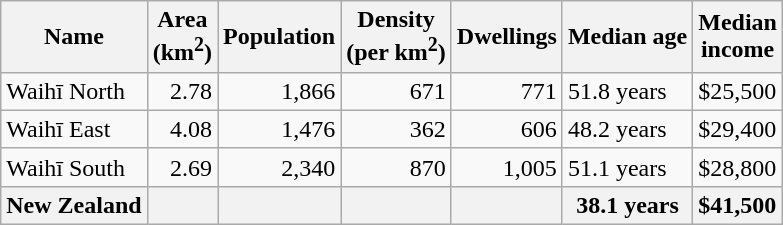<table class="wikitable">
<tr>
<th>Name</th>
<th>Area<br>(km<sup>2</sup>)</th>
<th>Population</th>
<th>Density<br>(per km<sup>2</sup>)</th>
<th>Dwellings</th>
<th>Median age</th>
<th>Median<br>income</th>
</tr>
<tr>
<td>Waihī North</td>
<td style="text-align:right;">2.78</td>
<td style="text-align:right;">1,866</td>
<td style="text-align:right;">671</td>
<td style="text-align:right;">771</td>
<td>51.8 years</td>
<td>$25,500</td>
</tr>
<tr>
<td>Waihī East</td>
<td style="text-align:right;">4.08</td>
<td style="text-align:right;">1,476</td>
<td style="text-align:right;">362</td>
<td style="text-align:right;">606</td>
<td>48.2 years</td>
<td>$29,400</td>
</tr>
<tr>
<td>Waihī South</td>
<td style="text-align:right;">2.69</td>
<td style="text-align:right;">2,340</td>
<td style="text-align:right;">870</td>
<td style="text-align:right;">1,005</td>
<td>51.1 years</td>
<td>$28,800</td>
</tr>
<tr>
<th>New Zealand</th>
<th></th>
<th></th>
<th></th>
<th></th>
<th>38.1 years</th>
<th style="text-align:left;">$41,500</th>
</tr>
</table>
